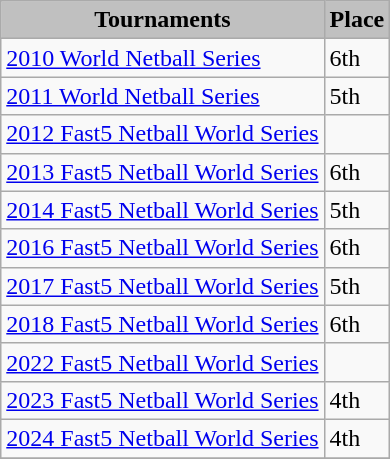<table class="wikitable collapsible" border="1">
<tr>
<th style="background:silver;">Tournaments</th>
<th style="background:silver;">Place</th>
</tr>
<tr>
<td><a href='#'>2010 World Netball Series</a></td>
<td>6th</td>
</tr>
<tr>
<td><a href='#'>2011 World Netball Series</a></td>
<td>5th</td>
</tr>
<tr>
<td><a href='#'>2012 Fast5 Netball World Series</a></td>
<td></td>
</tr>
<tr>
<td><a href='#'>2013 Fast5 Netball World Series</a></td>
<td>6th</td>
</tr>
<tr>
<td><a href='#'>2014 Fast5 Netball World Series</a></td>
<td>5th</td>
</tr>
<tr>
<td><a href='#'>2016 Fast5 Netball World Series</a></td>
<td>6th</td>
</tr>
<tr>
<td><a href='#'>2017 Fast5 Netball World Series</a></td>
<td>5th</td>
</tr>
<tr>
<td><a href='#'>2018 Fast5 Netball World Series</a></td>
<td>6th</td>
</tr>
<tr>
<td><a href='#'>2022 Fast5 Netball World Series</a></td>
<td></td>
</tr>
<tr>
<td><a href='#'>2023 Fast5 Netball World Series</a></td>
<td>4th</td>
</tr>
<tr>
<td><a href='#'>2024 Fast5 Netball World Series</a></td>
<td>4th</td>
</tr>
<tr>
</tr>
</table>
